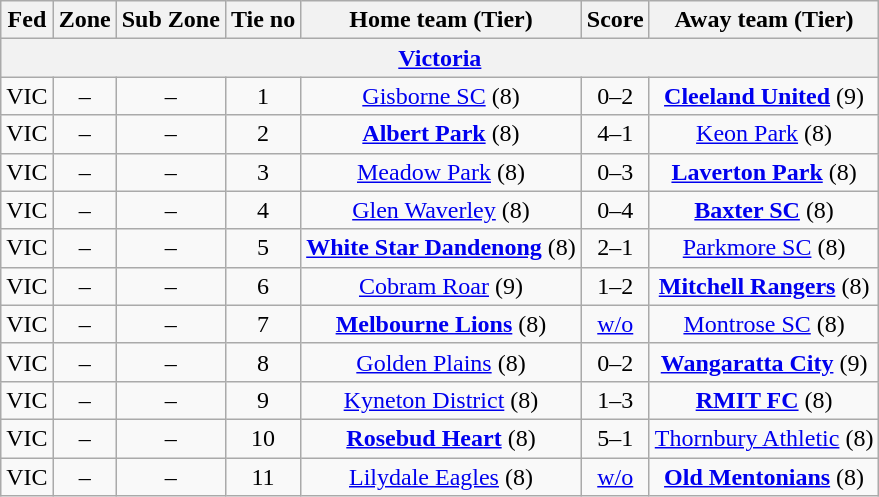<table class="wikitable" style="text-align:center">
<tr>
<th>Fed</th>
<th>Zone</th>
<th>Sub Zone</th>
<th>Tie no</th>
<th>Home team (Tier)</th>
<th>Score</th>
<th>Away team (Tier)</th>
</tr>
<tr>
<th colspan=7><a href='#'>Victoria</a></th>
</tr>
<tr>
<td>VIC</td>
<td>–</td>
<td>–</td>
<td>1</td>
<td><a href='#'>Gisborne SC</a> (8)</td>
<td>0–2</td>
<td><strong><a href='#'>Cleeland United</a></strong> (9)</td>
</tr>
<tr>
<td>VIC</td>
<td>–</td>
<td>–</td>
<td>2</td>
<td><strong><a href='#'>Albert Park</a></strong> (8)</td>
<td>4–1</td>
<td><a href='#'>Keon Park</a> (8)</td>
</tr>
<tr>
<td>VIC</td>
<td>–</td>
<td>–</td>
<td>3</td>
<td><a href='#'>Meadow Park</a> (8)</td>
<td>0–3</td>
<td><strong><a href='#'>Laverton Park</a></strong> (8)</td>
</tr>
<tr>
<td>VIC</td>
<td>–</td>
<td>–</td>
<td>4</td>
<td><a href='#'>Glen Waverley</a> (8)</td>
<td>0–4</td>
<td><strong><a href='#'>Baxter SC</a></strong> (8)</td>
</tr>
<tr>
<td>VIC</td>
<td>–</td>
<td>–</td>
<td>5</td>
<td><strong><a href='#'>White Star Dandenong</a></strong> (8)</td>
<td>2–1</td>
<td><a href='#'>Parkmore SC</a> (8)</td>
</tr>
<tr>
<td>VIC</td>
<td>–</td>
<td>–</td>
<td>6</td>
<td><a href='#'>Cobram Roar</a> (9)</td>
<td>1–2</td>
<td><strong><a href='#'>Mitchell Rangers</a></strong> (8)</td>
</tr>
<tr>
<td>VIC</td>
<td>–</td>
<td>–</td>
<td>7</td>
<td><strong><a href='#'>Melbourne Lions</a></strong> (8)</td>
<td><a href='#'>w/o</a></td>
<td><a href='#'>Montrose SC</a> (8)</td>
</tr>
<tr>
<td>VIC</td>
<td>–</td>
<td>–</td>
<td>8</td>
<td><a href='#'>Golden Plains</a> (8)</td>
<td>0–2</td>
<td><strong><a href='#'>Wangaratta City</a></strong> (9)</td>
</tr>
<tr>
<td>VIC</td>
<td>–</td>
<td>–</td>
<td>9</td>
<td><a href='#'>Kyneton District</a> (8)</td>
<td>1–3</td>
<td><strong><a href='#'>RMIT FC</a></strong> (8)</td>
</tr>
<tr>
<td>VIC</td>
<td>–</td>
<td>–</td>
<td>10</td>
<td><strong><a href='#'>Rosebud Heart</a></strong> (8)</td>
<td>5–1</td>
<td><a href='#'>Thornbury Athletic</a> (8)</td>
</tr>
<tr>
<td>VIC</td>
<td>–</td>
<td>–</td>
<td>11</td>
<td><a href='#'>Lilydale Eagles</a> (8)</td>
<td><a href='#'>w/o</a></td>
<td><strong><a href='#'>Old Mentonians</a></strong> (8)</td>
</tr>
</table>
